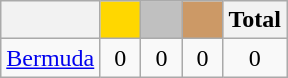<table class="wikitable">
<tr>
<th></th>
<th style="background-color:gold">        </th>
<th style="background-color:silver">      </th>
<th style="background-color:#CC9966">      </th>
<th>Total</th>
</tr>
<tr align="center">
<td> <a href='#'>Bermuda</a></td>
<td>0</td>
<td>0</td>
<td>0</td>
<td>0</td>
</tr>
</table>
